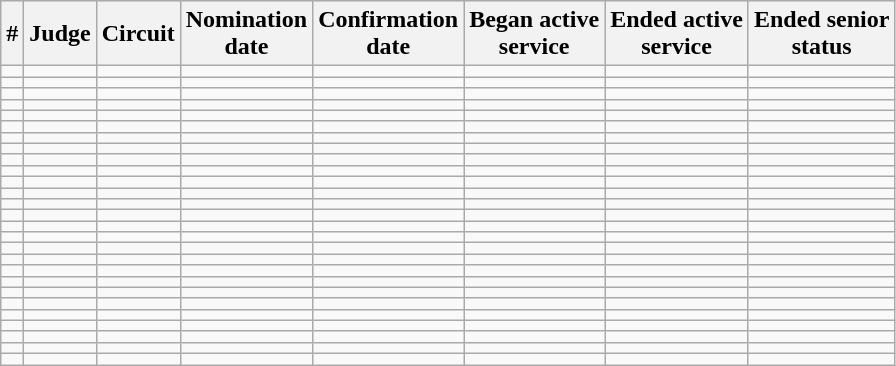<table class="sortable wikitable">
<tr bgcolor="#ececec">
<th>#</th>
<th>Judge</th>
<th>Circuit</th>
<th>Nomination<br>date</th>
<th>Confirmation<br>date</th>
<th>Began active<br>service</th>
<th>Ended active<br>service</th>
<th>Ended senior<br>status</th>
</tr>
<tr>
<td></td>
<td></td>
<td></td>
<td></td>
<td></td>
<td></td>
<td></td>
<td align="center"></td>
</tr>
<tr>
<td></td>
<td></td>
<td></td>
<td></td>
<td></td>
<td></td>
<td></td>
<td></td>
</tr>
<tr>
<td></td>
<td></td>
<td></td>
<td></td>
<td></td>
<td></td>
<td></td>
<td></td>
</tr>
<tr>
<td></td>
<td></td>
<td></td>
<td></td>
<td></td>
<td></td>
<td></td>
<td></td>
</tr>
<tr>
<td></td>
<td></td>
<td></td>
<td></td>
<td></td>
<td></td>
<td></td>
<td align="center"></td>
</tr>
<tr>
<td></td>
<td></td>
<td></td>
<td></td>
<td></td>
<td></td>
<td></td>
<td></td>
</tr>
<tr>
<td></td>
<td></td>
<td></td>
<td></td>
<td></td>
<td></td>
<td></td>
<td></td>
</tr>
<tr>
<td></td>
<td></td>
<td></td>
<td></td>
<td></td>
<td></td>
<td></td>
<td align="center"></td>
</tr>
<tr>
<td></td>
<td></td>
<td></td>
<td></td>
<td></td>
<td></td>
<td></td>
<td align="center"></td>
</tr>
<tr>
<td></td>
<td></td>
<td></td>
<td></td>
<td></td>
<td></td>
<td></td>
<td align="center"></td>
</tr>
<tr>
<td></td>
<td></td>
<td></td>
<td></td>
<td></td>
<td></td>
<td></td>
<td></td>
</tr>
<tr>
<td></td>
<td></td>
<td></td>
<td></td>
<td></td>
<td></td>
<td></td>
<td></td>
</tr>
<tr>
<td></td>
<td></td>
<td></td>
<td></td>
<td></td>
<td></td>
<td></td>
<td align="center"></td>
</tr>
<tr>
<td></td>
<td></td>
<td></td>
<td></td>
<td></td>
<td></td>
<td></td>
<td align="center"></td>
</tr>
<tr>
<td></td>
<td></td>
<td></td>
<td></td>
<td></td>
<td></td>
<td></td>
<td></td>
</tr>
<tr>
<td></td>
<td></td>
<td></td>
<td></td>
<td></td>
<td></td>
<td></td>
<td></td>
</tr>
<tr>
<td></td>
<td></td>
<td></td>
<td></td>
<td></td>
<td></td>
<td></td>
<td align="center"></td>
</tr>
<tr>
<td></td>
<td></td>
<td></td>
<td></td>
<td></td>
<td></td>
<td></td>
<td></td>
</tr>
<tr>
<td></td>
<td></td>
<td></td>
<td></td>
<td></td>
<td></td>
<td></td>
<td></td>
</tr>
<tr>
<td></td>
<td></td>
<td></td>
<td></td>
<td></td>
<td></td>
<td></td>
<td></td>
</tr>
<tr>
<td></td>
<td></td>
<td></td>
<td></td>
<td></td>
<td></td>
<td></td>
<td align="center"></td>
</tr>
<tr>
<td></td>
<td></td>
<td></td>
<td></td>
<td></td>
<td></td>
<td></td>
<td></td>
</tr>
<tr>
<td></td>
<td></td>
<td></td>
<td></td>
<td></td>
<td></td>
<td></td>
<td></td>
</tr>
<tr>
<td></td>
<td></td>
<td></td>
<td></td>
<td></td>
<td></td>
<td></td>
<td align="center"></td>
</tr>
<tr>
<td></td>
<td></td>
<td></td>
<td></td>
<td></td>
<td></td>
<td></td>
<td></td>
</tr>
<tr>
<td></td>
<td></td>
<td></td>
<td></td>
<td></td>
<td></td>
<td></td>
<td></td>
</tr>
<tr>
<td></td>
<td></td>
<td></td>
<td></td>
<td></td>
<td></td>
<td></td>
<td></td>
</tr>
</table>
